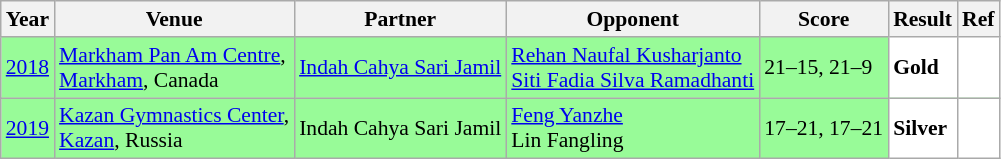<table class="sortable wikitable" style="font-size: 90%">
<tr>
<th>Year</th>
<th>Venue</th>
<th>Partner</th>
<th>Opponent</th>
<th>Score</th>
<th>Result</th>
<th>Ref</th>
</tr>
<tr style="background:#98FB98">
<td align="center"><a href='#'>2018</a></td>
<td align="left"><a href='#'>Markham Pan Am Centre</a>,<br><a href='#'>Markham</a>, Canada</td>
<td align="left"> <a href='#'>Indah Cahya Sari Jamil</a></td>
<td align="left"> <a href='#'>Rehan Naufal Kusharjanto</a><br> <a href='#'>Siti Fadia Silva Ramadhanti</a></td>
<td align="left">21–15, 21–9</td>
<td style="text-align:left; background:white"> <strong>Gold</strong></td>
<td style="text-align:center; background:white"></td>
</tr>
<tr style="background:#98FB98">
<td align="center"><a href='#'>2019</a></td>
<td align="left"><a href='#'>Kazan Gymnastics Center</a>,<br><a href='#'>Kazan</a>, Russia</td>
<td align="left"> Indah Cahya Sari Jamil</td>
<td align="left"> <a href='#'>Feng Yanzhe</a><br> Lin Fangling</td>
<td align="left">17–21, 17–21</td>
<td style="text-align:left; background:white"> <strong>Silver</strong></td>
<td style="text-align:center; background:white"></td>
</tr>
</table>
